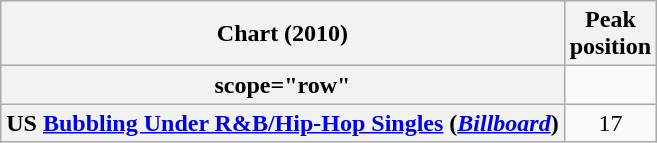<table class="wikitable sortable plainrowheaders" style="text-align:center;">
<tr>
<th scope="col">Chart (2010)</th>
<th scope="col">Peak<br>position</th>
</tr>
<tr>
<th>scope="row"</th>
</tr>
<tr>
<th scope="row">US <a href='#'>Bubbling Under R&B/Hip-Hop Singles</a> (<a href='#'><em>Billboard</em></a>)</th>
<td>17</td>
</tr>
</table>
